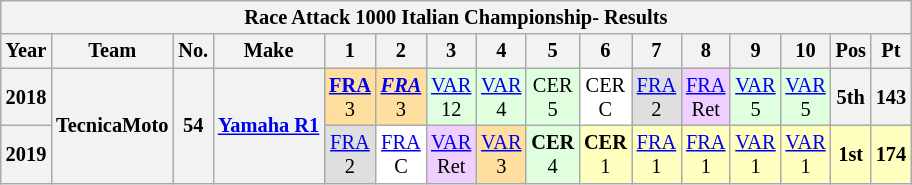<table class="wikitable" style="text-align:center; font-size:85%">
<tr>
<th colspan="18">Race Attack 1000 Italian Championship- Results</th>
</tr>
<tr>
<th>Year</th>
<th>Team</th>
<th>No.</th>
<th>Make</th>
<th>1</th>
<th>2</th>
<th>3</th>
<th>4</th>
<th>5</th>
<th>6</th>
<th>7</th>
<th>8</th>
<th>9</th>
<th>10</th>
<th>Pos</th>
<th>Pt</th>
</tr>
<tr>
<th>2018</th>
<th rowspan="2">TecnicaMoto</th>
<th rowspan="2">54</th>
<th rowspan="2"><a href='#'>Yamaha R1</a></th>
<td style="background-color:#FFDF9F"><a href='#'><strong>FRA</strong></a><br>3</td>
<td style="background-color:#FFDF9F"><a href='#'><strong><em>FRA</em></strong></a><br>3</td>
<td style="background-color:#DFFFDF"><a href='#'>VAR</a><br>12</td>
<td style="background-color:#DFFFDF"><a href='#'>VAR</a><br>4</td>
<td style="background-color:#DFFFDF">CER<br>5</td>
<td style="background:#ffffff">CER<br>C</td>
<td style="background-color:#DFDFDF"><a href='#'>FRA</a><br>2</td>
<td style="background-color:#EFCFFF"><a href='#'>FRA</a><br>Ret</td>
<td style="background-color:#DFFFDF"><a href='#'>VAR</a><br>5</td>
<td style="background-color:#DFFFDF"><a href='#'>VAR</a><br>5</td>
<th>5th</th>
<th>143</th>
</tr>
<tr>
<th>2019</th>
<td style="background-color:#DFDFDF"><a href='#'>FRA</a><br>2</td>
<td style="background:#ffffff"><a href='#'>FRA</a><br>C</td>
<td style="background-color:#EFCFFF"><a href='#'>VAR</a><br>Ret</td>
<td style="background-color:#FFDF9F"><a href='#'>VAR</a><br>3</td>
<td style="background-color:#DFFFDF"><strong>CER</strong><br>4</td>
<td style="background-color:#FFFFBF"><strong>CER</strong><br>1</td>
<td style="background-color:#FFFFBF"><a href='#'>FRA</a><br>1</td>
<td style="background-color:#FFFFBF"><a href='#'>FRA</a><br>1</td>
<td style="background-color:#FFFFBF"><a href='#'>VAR</a><br>1</td>
<td style="background-color:#FFFFBF"><a href='#'>VAR</a><br>1</td>
<th style="background-color:#FFFFBF"><strong>1st</strong></th>
<th style="background-color:#FFFFBF">174</th>
</tr>
</table>
